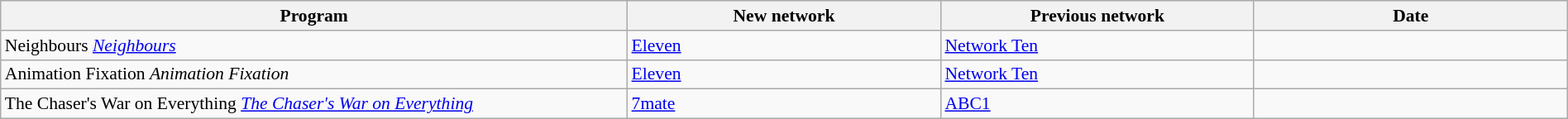<table class="wikitable sortable" width="100%" style="font-size:90%;">
<tr bgcolor="#efefef">
<th width=40%>Program</th>
<th width=20%>New network</th>
<th width=20%>Previous network</th>
<th width=20%>Date</th>
</tr>
<tr>
<td><span>Neighbours</span> <em><a href='#'>Neighbours</a></em></td>
<td><a href='#'>Eleven</a></td>
<td><a href='#'>Network Ten</a></td>
<td></td>
</tr>
<tr>
<td><span>Animation Fixation</span> <em>Animation Fixation</em></td>
<td><a href='#'>Eleven</a></td>
<td><a href='#'>Network Ten</a></td>
<td></td>
</tr>
<tr>
<td><span>The Chaser's War on Everything</span> <em><a href='#'>The Chaser's War on Everything</a></em></td>
<td><a href='#'>7mate</a></td>
<td><a href='#'>ABC1</a></td>
<td></td>
</tr>
</table>
